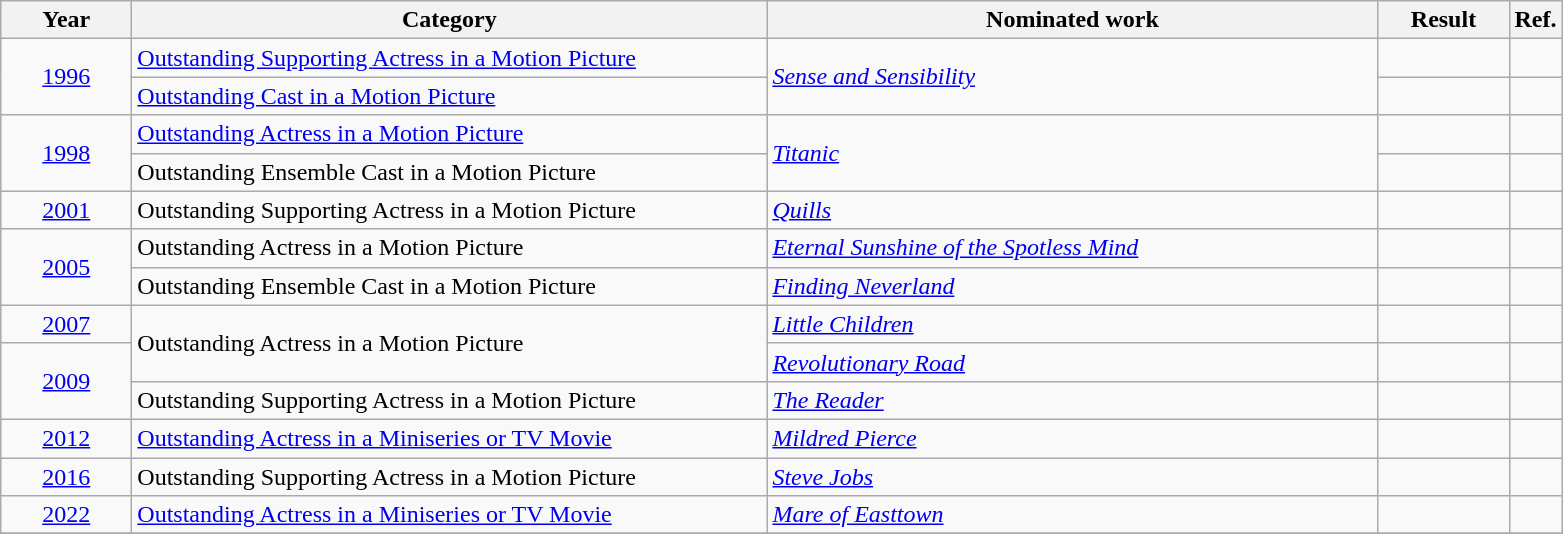<table class=wikitable>
<tr>
<th scope="col" style="width:5em;">Year</th>
<th scope="col" style="width:26em;">Category</th>
<th scope="col" style="width:25em;">Nominated work</th>
<th scope="col" style="width:5em;">Result</th>
<th>Ref.</th>
</tr>
<tr>
<td style="text-align:center;", rowspan="2"><a href='#'>1996</a></td>
<td><a href='#'>Outstanding Supporting Actress in a Motion Picture</a></td>
<td rowspan=2><em><a href='#'>Sense and Sensibility</a></em></td>
<td></td>
<td style="text-align:center;"></td>
</tr>
<tr>
<td><a href='#'>Outstanding Cast in a Motion Picture</a></td>
<td></td>
<td style="text-align:center;"></td>
</tr>
<tr>
<td style="text-align:center;", rowspan=2><a href='#'>1998</a></td>
<td><a href='#'>Outstanding Actress in a Motion Picture</a></td>
<td rowspan=2><em><a href='#'>Titanic</a></em></td>
<td></td>
<td style="text-align:center;"></td>
</tr>
<tr>
<td>Outstanding Ensemble Cast in a Motion Picture</td>
<td></td>
<td style="text-align:center;"></td>
</tr>
<tr>
<td style="text-align:center;"><a href='#'>2001</a></td>
<td>Outstanding Supporting Actress in a Motion Picture</td>
<td><em><a href='#'>Quills</a></em></td>
<td></td>
<td style="text-align:center;"></td>
</tr>
<tr>
<td style="text-align:center;", rowspan=2><a href='#'>2005</a></td>
<td>Outstanding Actress in a Motion Picture</td>
<td><em><a href='#'>Eternal Sunshine of the Spotless Mind</a></em></td>
<td></td>
<td style="text-align:center;"></td>
</tr>
<tr>
<td>Outstanding Ensemble Cast in a Motion Picture</td>
<td><em><a href='#'>Finding Neverland</a></em></td>
<td></td>
<td style="text-align:center;"></td>
</tr>
<tr>
<td style="text-align:center;"><a href='#'>2007</a></td>
<td rowspan=2>Outstanding Actress in a Motion Picture</td>
<td><em><a href='#'>Little Children</a></em></td>
<td></td>
<td style="text-align:center;"></td>
</tr>
<tr>
<td style="text-align:center;", rowspan=2><a href='#'>2009</a></td>
<td><em><a href='#'>Revolutionary Road</a></em></td>
<td></td>
<td style="text-align:center;"></td>
</tr>
<tr>
<td>Outstanding Supporting Actress in a Motion Picture</td>
<td><em><a href='#'>The Reader</a></em></td>
<td></td>
<td style="text-align:center;"></td>
</tr>
<tr>
<td style="text-align:center;"><a href='#'>2012</a></td>
<td><a href='#'>Outstanding Actress in a Miniseries or TV Movie</a></td>
<td><em><a href='#'>Mildred Pierce</a></em></td>
<td></td>
<td style="text-align:center;"></td>
</tr>
<tr>
<td style="text-align:center;"><a href='#'>2016</a></td>
<td>Outstanding Supporting Actress in a Motion Picture</td>
<td><em><a href='#'>Steve Jobs</a></em></td>
<td></td>
<td style="text-align:center;"></td>
</tr>
<tr>
<td style="text-align:center;"><a href='#'>2022</a></td>
<td><a href='#'>Outstanding Actress in a Miniseries or TV Movie</a></td>
<td><em><a href='#'>Mare of Easttown</a></em></td>
<td></td>
<td style="text-align:center;"></td>
</tr>
<tr>
</tr>
</table>
